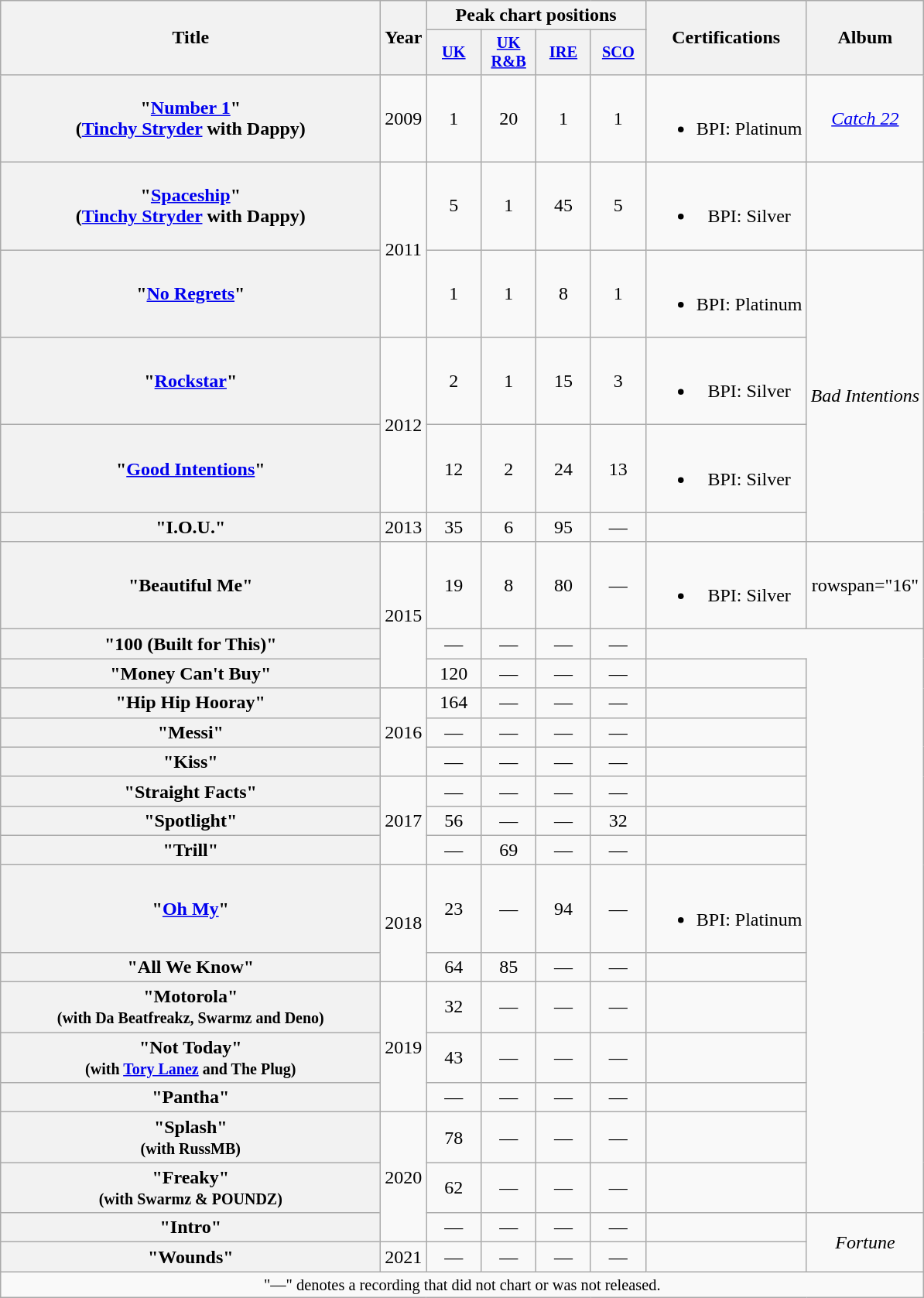<table class="wikitable plainrowheaders" style="text-align:center;">
<tr>
<th scope="col" rowspan="2" style="width:20em;">Title</th>
<th scope="col" rowspan="2" style="width:1em;">Year</th>
<th scope="col" colspan="4">Peak chart positions</th>
<th scope="col" rowspan="2">Certifications</th>
<th scope="col" rowspan="2">Album</th>
</tr>
<tr>
<th scope="col" style="width:3em;font-size:85%;"><a href='#'>UK</a><br></th>
<th scope="col" style="width:3em;font-size:85%;"><a href='#'>UK R&B</a><br></th>
<th scope="col" style="width:3em;font-size:85%;"><a href='#'>IRE</a><br></th>
<th scope="col" style="width:3em;font-size:85%;"><a href='#'>SCO</a><br></th>
</tr>
<tr>
<th scope="row">"<a href='#'>Number 1</a>"<br><span>(<a href='#'>Tinchy Stryder</a> with Dappy)</span></th>
<td>2009</td>
<td>1</td>
<td>20</td>
<td>1</td>
<td>1</td>
<td><br><ul><li>BPI: Platinum</li></ul></td>
<td><em><a href='#'>Catch 22</a></em></td>
</tr>
<tr>
<th scope="row">"<a href='#'>Spaceship</a>"<br><span>(<a href='#'>Tinchy Stryder</a> with Dappy)</span></th>
<td rowspan="2">2011</td>
<td>5</td>
<td>1</td>
<td>45</td>
<td>5</td>
<td><br><ul><li>BPI: Silver</li></ul></td>
<td></td>
</tr>
<tr>
<th scope="row">"<a href='#'>No Regrets</a>"</th>
<td>1</td>
<td>1</td>
<td>8</td>
<td>1</td>
<td><br><ul><li>BPI: Platinum</li></ul></td>
<td rowspan="4"><em>Bad Intentions</em></td>
</tr>
<tr>
<th scope="row">"<a href='#'>Rockstar</a>"</th>
<td rowspan="2">2012</td>
<td>2</td>
<td>1</td>
<td>15</td>
<td>3</td>
<td><br><ul><li>BPI: Silver</li></ul></td>
</tr>
<tr>
<th scope="row">"<a href='#'>Good Intentions</a>"</th>
<td>12</td>
<td>2</td>
<td>24</td>
<td>13</td>
<td><br><ul><li>BPI: Silver</li></ul></td>
</tr>
<tr>
<th scope="row">"I.O.U."</th>
<td>2013</td>
<td>35</td>
<td>6</td>
<td>95</td>
<td>—</td>
<td></td>
</tr>
<tr>
<th scope="row">"Beautiful Me"</th>
<td rowspan="3">2015</td>
<td>19</td>
<td>8</td>
<td>80</td>
<td>—</td>
<td><br><ul><li>BPI: Silver</li></ul></td>
<td>rowspan="16" </td>
</tr>
<tr>
<th scope="row">"100 (Built for This)"</th>
<td>—</td>
<td>—</td>
<td>—</td>
<td>—</td>
</tr>
<tr>
<th scope="row">"Money Can't Buy"</th>
<td>120</td>
<td>—</td>
<td>—</td>
<td>—</td>
<td></td>
</tr>
<tr>
<th scope="row">"Hip Hip Hooray"</th>
<td rowspan="3">2016</td>
<td>164</td>
<td>—</td>
<td>—</td>
<td>—</td>
<td></td>
</tr>
<tr>
<th scope="row">"Messi"</th>
<td>—</td>
<td>—</td>
<td>—</td>
<td>—</td>
<td></td>
</tr>
<tr>
<th scope="row">"Kiss"</th>
<td>—</td>
<td>—</td>
<td>—</td>
<td>—</td>
<td></td>
</tr>
<tr>
<th scope="row">"Straight Facts"</th>
<td rowspan="3">2017</td>
<td>—</td>
<td>—</td>
<td>—</td>
<td>—</td>
<td></td>
</tr>
<tr>
<th scope="row">"Spotlight"</th>
<td>56</td>
<td>—</td>
<td>—</td>
<td>32</td>
<td></td>
</tr>
<tr>
<th scope="row">"Trill"</th>
<td>—</td>
<td>69</td>
<td>—</td>
<td>—</td>
<td></td>
</tr>
<tr>
<th scope="row">"<a href='#'>Oh My</a>"<br></th>
<td rowspan="2">2018</td>
<td>23</td>
<td>—</td>
<td>94</td>
<td>—</td>
<td><br><ul><li>BPI: Platinum</li></ul></td>
</tr>
<tr>
<th scope="row">"All We Know"</th>
<td>64</td>
<td>85</td>
<td>—</td>
<td>—</td>
<td></td>
</tr>
<tr>
<th scope="row">"Motorola"<br><small>(with Da Beatfreakz, Swarmz and Deno)</small></th>
<td rowspan="3">2019</td>
<td>32</td>
<td>—</td>
<td>—</td>
<td>—</td>
<td></td>
</tr>
<tr>
<th scope="row">"Not Today"<br><small> (with <a href='#'>Tory Lanez</a> and The Plug)</small></th>
<td>43</td>
<td>—</td>
<td>—</td>
<td>—</td>
<td></td>
</tr>
<tr>
<th scope="row">"Pantha"</th>
<td>—</td>
<td>—</td>
<td>—</td>
<td>—</td>
<td></td>
</tr>
<tr>
<th scope="row">"Splash"<br><small>(with RussMB)</small></th>
<td rowspan="3">2020</td>
<td>78</td>
<td>—</td>
<td>—</td>
<td>—</td>
<td></td>
</tr>
<tr>
<th scope="row">"Freaky"<br><small>(with Swarmz & POUNDZ)</small></th>
<td>62</td>
<td>—</td>
<td>—</td>
<td>—</td>
<td></td>
</tr>
<tr>
<th scope="row">"Intro"</th>
<td>—</td>
<td>—</td>
<td>—</td>
<td>—</td>
<td></td>
<td rowspan="2"><em>Fortune</em></td>
</tr>
<tr>
<th scope="row">"Wounds"</th>
<td>2021</td>
<td>—</td>
<td>—</td>
<td>—</td>
<td>—</td>
<td></td>
</tr>
<tr>
<td colspan="12" style="font-size:85%">"—" denotes a recording that did not chart or was not released.</td>
</tr>
</table>
